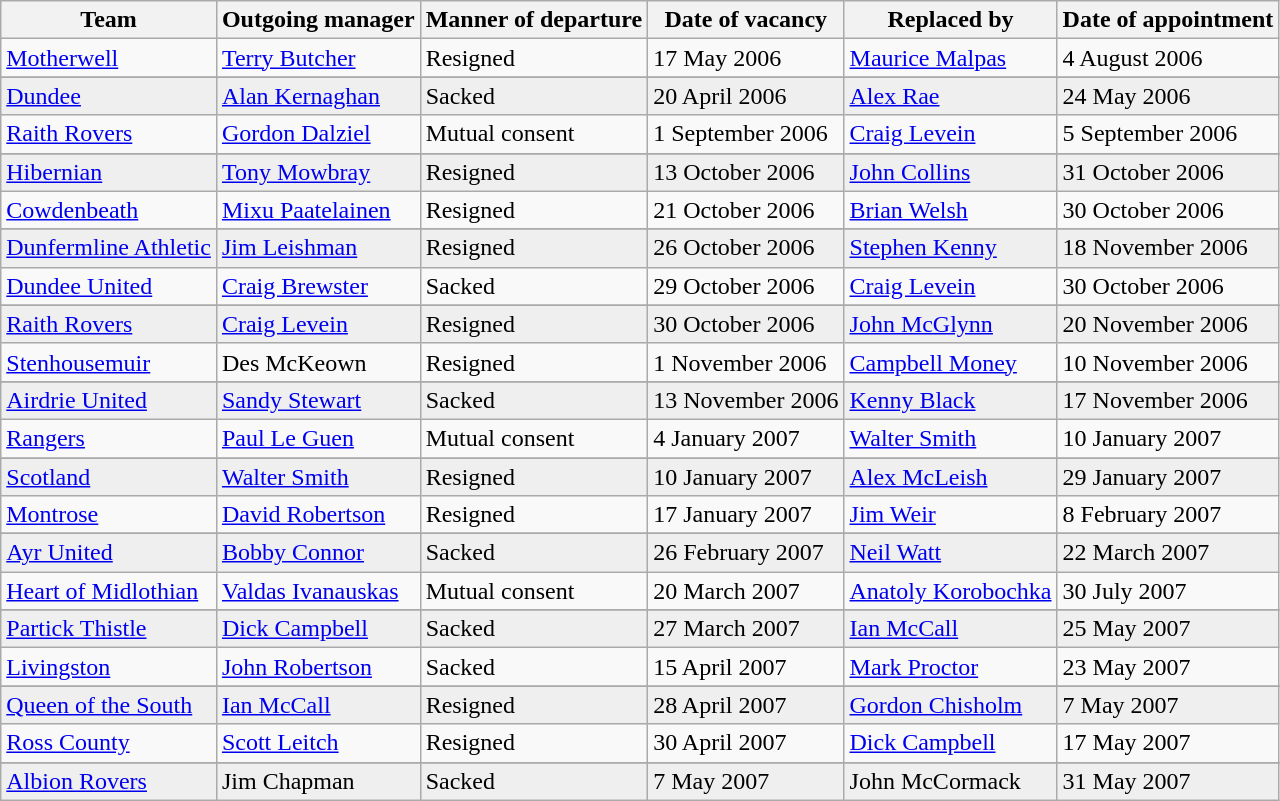<table class="wikitable">
<tr>
<th>Team</th>
<th>Outgoing manager</th>
<th>Manner of departure</th>
<th>Date of vacancy</th>
<th>Replaced by</th>
<th>Date of appointment</th>
</tr>
<tr>
<td><a href='#'>Motherwell</a></td>
<td> <a href='#'>Terry Butcher</a></td>
<td>Resigned</td>
<td>17 May 2006</td>
<td> <a href='#'>Maurice Malpas</a></td>
<td>4 August 2006</td>
</tr>
<tr>
</tr>
<tr bgcolor="#EFEFEF">
<td><a href='#'>Dundee</a></td>
<td> <a href='#'>Alan Kernaghan</a></td>
<td>Sacked</td>
<td>20 April 2006</td>
<td> <a href='#'>Alex Rae</a></td>
<td>24 May 2006</td>
</tr>
<tr>
<td><a href='#'>Raith Rovers</a></td>
<td> <a href='#'>Gordon Dalziel</a></td>
<td>Mutual consent</td>
<td>1 September 2006</td>
<td> <a href='#'>Craig Levein</a></td>
<td>5 September 2006</td>
</tr>
<tr>
</tr>
<tr bgcolor="#EFEFEF">
<td><a href='#'>Hibernian</a></td>
<td> <a href='#'>Tony Mowbray</a></td>
<td>Resigned</td>
<td>13 October 2006</td>
<td> <a href='#'>John Collins</a></td>
<td>31 October 2006</td>
</tr>
<tr>
<td><a href='#'>Cowdenbeath</a></td>
<td> <a href='#'>Mixu Paatelainen</a></td>
<td>Resigned</td>
<td>21 October 2006</td>
<td> <a href='#'>Brian Welsh</a></td>
<td>30 October 2006</td>
</tr>
<tr>
</tr>
<tr bgcolor="#EFEFEF">
<td><a href='#'>Dunfermline Athletic</a></td>
<td> <a href='#'>Jim Leishman</a></td>
<td>Resigned</td>
<td>26 October 2006</td>
<td> <a href='#'>Stephen Kenny</a></td>
<td>18 November 2006</td>
</tr>
<tr>
<td><a href='#'>Dundee United</a></td>
<td> <a href='#'>Craig Brewster</a></td>
<td>Sacked</td>
<td>29 October 2006</td>
<td> <a href='#'>Craig Levein</a></td>
<td>30 October 2006</td>
</tr>
<tr>
</tr>
<tr bgcolor="#EFEFEF">
<td><a href='#'>Raith Rovers</a></td>
<td> <a href='#'>Craig Levein</a></td>
<td>Resigned</td>
<td>30 October 2006</td>
<td> <a href='#'>John McGlynn</a></td>
<td>20 November 2006</td>
</tr>
<tr>
<td><a href='#'>Stenhousemuir</a></td>
<td> Des McKeown</td>
<td>Resigned</td>
<td>1 November 2006</td>
<td> <a href='#'>Campbell Money</a></td>
<td>10 November 2006</td>
</tr>
<tr>
</tr>
<tr bgcolor="#EFEFEF">
<td><a href='#'>Airdrie United</a></td>
<td> <a href='#'>Sandy Stewart</a></td>
<td>Sacked</td>
<td>13 November 2006</td>
<td> <a href='#'>Kenny Black</a></td>
<td>17 November 2006</td>
</tr>
<tr>
<td><a href='#'>Rangers</a></td>
<td> <a href='#'>Paul Le Guen</a></td>
<td>Mutual consent</td>
<td>4 January 2007</td>
<td> <a href='#'>Walter Smith</a></td>
<td>10 January 2007</td>
</tr>
<tr>
</tr>
<tr bgcolor="#EFEFEF">
<td><a href='#'>Scotland</a></td>
<td> <a href='#'>Walter Smith</a></td>
<td>Resigned</td>
<td>10 January 2007</td>
<td> <a href='#'>Alex McLeish</a></td>
<td>29 January 2007</td>
</tr>
<tr>
<td><a href='#'>Montrose</a></td>
<td> <a href='#'>David Robertson</a></td>
<td>Resigned</td>
<td>17 January 2007</td>
<td> <a href='#'>Jim Weir</a></td>
<td>8 February 2007</td>
</tr>
<tr>
</tr>
<tr bgcolor="#EFEFEF">
<td><a href='#'>Ayr United</a></td>
<td> <a href='#'>Bobby Connor</a></td>
<td>Sacked</td>
<td>26 February 2007</td>
<td> <a href='#'>Neil Watt</a></td>
<td>22 March 2007</td>
</tr>
<tr>
<td><a href='#'>Heart of Midlothian</a></td>
<td> <a href='#'>Valdas Ivanauskas</a></td>
<td>Mutual consent</td>
<td>20 March 2007</td>
<td> <a href='#'>Anatoly Korobochka</a></td>
<td>30 July 2007</td>
</tr>
<tr>
</tr>
<tr bgcolor="#EFEFEF">
<td><a href='#'>Partick Thistle</a></td>
<td> <a href='#'>Dick Campbell</a></td>
<td>Sacked</td>
<td>27 March 2007</td>
<td> <a href='#'>Ian McCall</a></td>
<td>25 May 2007</td>
</tr>
<tr>
<td><a href='#'>Livingston</a></td>
<td> <a href='#'>John Robertson</a></td>
<td>Sacked</td>
<td>15 April 2007</td>
<td> <a href='#'>Mark Proctor</a></td>
<td>23 May 2007</td>
</tr>
<tr>
</tr>
<tr bgcolor="#EFEFEF">
<td><a href='#'>Queen of the South</a></td>
<td> <a href='#'>Ian McCall</a></td>
<td>Resigned</td>
<td>28 April 2007</td>
<td> <a href='#'>Gordon Chisholm</a></td>
<td>7 May 2007</td>
</tr>
<tr>
<td><a href='#'>Ross County</a></td>
<td> <a href='#'>Scott Leitch</a></td>
<td>Resigned</td>
<td>30 April 2007</td>
<td> <a href='#'>Dick Campbell</a></td>
<td>17 May 2007</td>
</tr>
<tr>
</tr>
<tr bgcolor="#EFEFEF">
<td><a href='#'>Albion Rovers</a></td>
<td> Jim Chapman</td>
<td>Sacked</td>
<td>7 May 2007</td>
<td> John McCormack</td>
<td>31 May 2007</td>
</tr>
</table>
